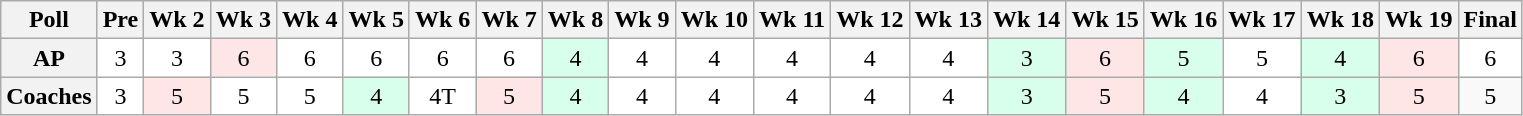<table class="wikitable" style="white-space:nowrap;">
<tr>
<th>Poll</th>
<th>Pre</th>
<th>Wk 2</th>
<th>Wk 3</th>
<th>Wk 4</th>
<th>Wk 5</th>
<th>Wk 6</th>
<th>Wk 7</th>
<th>Wk 8</th>
<th>Wk 9</th>
<th>Wk 10</th>
<th>Wk 11</th>
<th>Wk 12</th>
<th>Wk 13</th>
<th>Wk 14</th>
<th>Wk 15</th>
<th>Wk 16</th>
<th>Wk 17</th>
<th>Wk 18</th>
<th>Wk 19</th>
<th>Final</th>
</tr>
<tr style="text-align:center;">
<th>AP</th>
<td style="background:#FFF;">3</td>
<td style="background:#FFF;">3</td>
<td style="background:#FFE6E6;">6</td>
<td style="background:#FFF;">6</td>
<td style="background:#FFF;">6</td>
<td style="background:#FFF;">6</td>
<td style="background:#FFF;">6</td>
<td style="background:#D8FFEB;">4</td>
<td style="background:#FFF;">4</td>
<td style="background:#FFF;">4</td>
<td style="background:#FFF;">4</td>
<td style="background:#FFF;">4</td>
<td style="background:#FFF;">4</td>
<td style="background:#D8FFEB;">3</td>
<td style="background:#FFE6E6;">6</td>
<td style="background:#D8FFEB;">5</td>
<td style="background:#FFF;">5</td>
<td style="background:#D8FFEB;">4</td>
<td style="background:#FFE6E6;">6</td>
<td style="background:#FFF;">6</td>
</tr>
<tr style="text-align:center;">
<th>Coaches</th>
<td style="background:#FFF;">3</td>
<td style="background:#FFE6E6;">5</td>
<td style="background:#FFF;">5</td>
<td style="background:#FFF;">5</td>
<td style="background:#D8FFEB;">4</td>
<td style="background:#FFF;">4T</td>
<td style="background:#FFE6E6;">5</td>
<td style="background:#D8FFEB;">4</td>
<td style="background:#FFF;">4</td>
<td style="background:#FFF;">4</td>
<td style="background:#FFF;">4</td>
<td style="background:#FFF;">4</td>
<td style="background:#FFF;">4</td>
<td style="background:#D8FFEB;">3</td>
<td style="background:#FFE6E6;">5</td>
<td style="background:#D8FFEB;">4</td>
<td style="background:#FFF;">4</td>
<td style="background:#D8FFEB;">3</td>
<td style="background:#FFE6E6;">5</td>
<td>5</td>
</tr>
</table>
